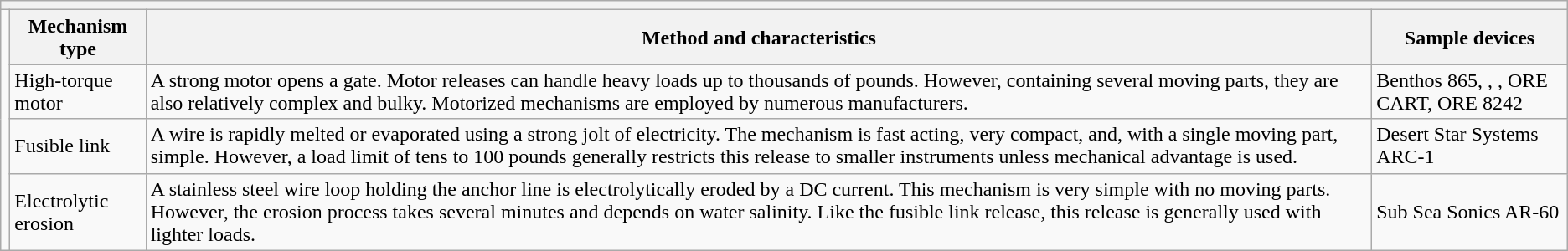<table class="wikitable" border="1">
<tr>
<th colspan="4"></th>
</tr>
<tr>
<td rowspan="4"></td>
<th>Mechanism type</th>
<th>Method and characteristics</th>
<th>Sample devices</th>
</tr>
<tr>
<td>High-torque motor</td>
<td>A strong motor opens a gate.  Motor releases can handle heavy loads up to thousands of pounds.  However, containing several moving parts, they are also relatively complex and bulky.  Motorized mechanisms are employed by numerous manufacturers.</td>
<td>Benthos 865, , , ORE CART, ORE 8242</td>
</tr>
<tr>
<td>Fusible link</td>
<td>A wire is rapidly melted or evaporated using a strong jolt of electricity.  The mechanism is fast acting, very compact, and, with a single moving part, simple.  However, a load limit of tens to 100 pounds generally restricts this release to smaller instruments unless mechanical advantage is used.</td>
<td>Desert Star Systems ARC-1</td>
</tr>
<tr>
<td>Electrolytic erosion</td>
<td>A stainless steel wire loop holding the anchor line is electrolytically eroded by a DC current.  This mechanism is very simple with no moving parts.  However, the erosion process takes several minutes and depends on water salinity. Like the fusible link release, this release is generally used with lighter loads.</td>
<td>Sub Sea Sonics AR-60</td>
</tr>
</table>
